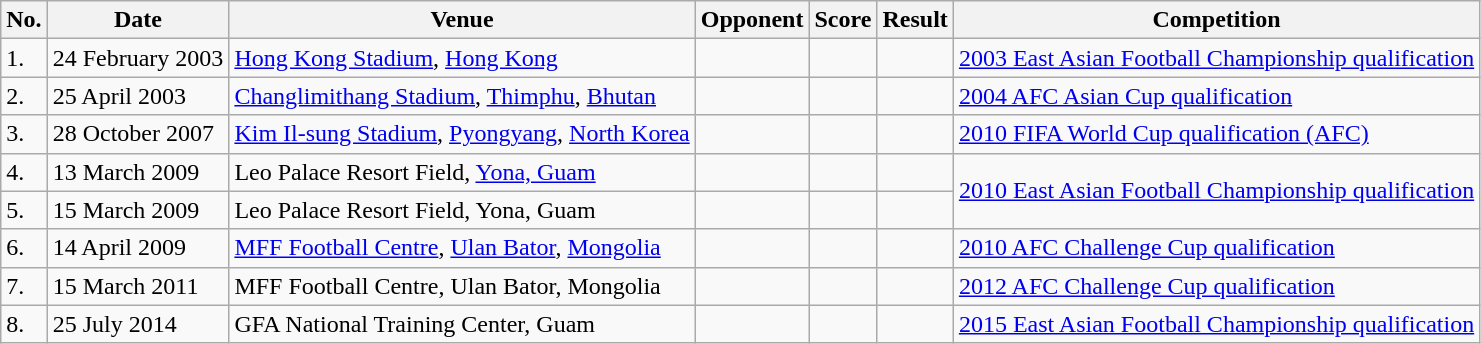<table class="wikitable sortable">
<tr>
<th>No.</th>
<th>Date</th>
<th>Venue</th>
<th>Opponent</th>
<th>Score</th>
<th>Result</th>
<th>Competition</th>
</tr>
<tr>
<td>1.</td>
<td>24 February 2003</td>
<td><a href='#'>Hong Kong Stadium</a>, <a href='#'>Hong Kong</a></td>
<td></td>
<td></td>
<td></td>
<td><a href='#'>2003 East Asian Football Championship qualification</a></td>
</tr>
<tr>
<td>2.</td>
<td>25 April 2003</td>
<td><a href='#'>Changlimithang Stadium</a>, <a href='#'>Thimphu</a>, <a href='#'>Bhutan</a></td>
<td></td>
<td></td>
<td></td>
<td><a href='#'>2004 AFC Asian Cup qualification</a></td>
</tr>
<tr>
<td>3.</td>
<td>28 October 2007</td>
<td><a href='#'>Kim Il-sung Stadium</a>, <a href='#'>Pyongyang</a>, <a href='#'>North Korea</a></td>
<td></td>
<td></td>
<td></td>
<td><a href='#'>2010 FIFA World Cup qualification (AFC)</a></td>
</tr>
<tr>
<td>4.</td>
<td>13 March 2009</td>
<td>Leo Palace Resort Field, <a href='#'>Yona, Guam</a></td>
<td></td>
<td></td>
<td></td>
<td rowspan=2><a href='#'>2010 East Asian Football Championship qualification</a></td>
</tr>
<tr>
<td>5.</td>
<td>15 March 2009</td>
<td>Leo Palace Resort Field, Yona, Guam</td>
<td></td>
<td></td>
<td></td>
</tr>
<tr>
<td>6.</td>
<td>14 April 2009</td>
<td><a href='#'>MFF Football Centre</a>, <a href='#'>Ulan Bator</a>, <a href='#'>Mongolia</a></td>
<td></td>
<td></td>
<td></td>
<td><a href='#'>2010 AFC Challenge Cup qualification</a></td>
</tr>
<tr>
<td>7.</td>
<td>15 March 2011</td>
<td>MFF Football Centre, Ulan Bator, Mongolia</td>
<td></td>
<td></td>
<td></td>
<td><a href='#'>2012 AFC Challenge Cup qualification</a></td>
</tr>
<tr>
<td>8.</td>
<td>25 July 2014</td>
<td>GFA National Training Center, Guam</td>
<td></td>
<td></td>
<td></td>
<td><a href='#'>2015 East Asian Football Championship qualification</a></td>
</tr>
</table>
